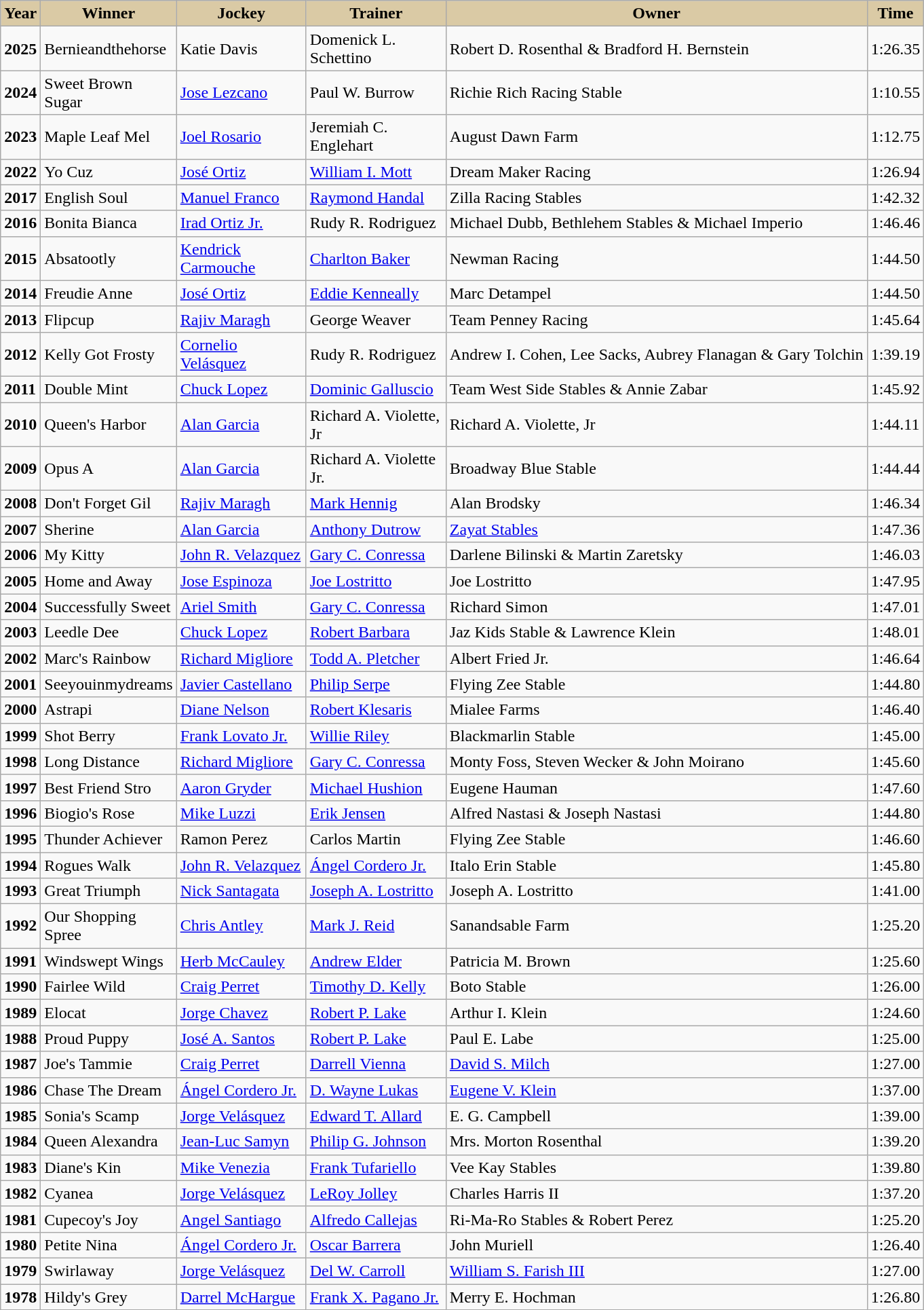<table class="wikitable sortable">
<tr>
<th style="background-color:#DACAA5; width:25px">Year<br></th>
<th style="background-color:#DACAA5; width:120px">Winner<br></th>
<th style="background-color:#DACAA5; width:120px">Jockey<br></th>
<th style="background-color:#DACAA5; width:130px">Trainer<br></th>
<th style="background-color:#DACAA5">Owner</th>
<th style="background-color:#DACAA5; width:25px">Time<br></th>
</tr>
<tr>
<td><strong>2025</strong></td>
<td>Bernieandthehorse</td>
<td>Katie Davis</td>
<td>Domenick L. Schettino</td>
<td>Robert D. Rosenthal & Bradford H. Bernstein</td>
<td>1:26.35</td>
</tr>
<tr>
<td><strong>2024</strong></td>
<td>Sweet Brown Sugar</td>
<td><a href='#'>Jose Lezcano</a></td>
<td>Paul W. Burrow</td>
<td>Richie Rich Racing Stable</td>
<td>1:10.55</td>
</tr>
<tr>
<td><strong>2023</strong></td>
<td>Maple Leaf Mel</td>
<td><a href='#'>Joel Rosario</a></td>
<td>Jeremiah C. Englehart</td>
<td>August Dawn Farm</td>
<td>1:12.75</td>
</tr>
<tr>
<td><strong>2022</strong></td>
<td>Yo Cuz</td>
<td><a href='#'>José Ortiz</a></td>
<td><a href='#'>William I. Mott</a></td>
<td>Dream Maker Racing</td>
<td>1:26.94</td>
</tr>
<tr>
<td><strong>2017</strong></td>
<td>English Soul</td>
<td><a href='#'>Manuel Franco</a></td>
<td><a href='#'>Raymond Handal</a></td>
<td>Zilla Racing Stables</td>
<td>1:42.32</td>
</tr>
<tr>
<td><strong>2016</strong></td>
<td>Bonita Bianca</td>
<td><a href='#'>Irad Ortiz Jr.</a></td>
<td>Rudy R. Rodriguez</td>
<td>Michael Dubb, Bethlehem Stables & Michael Imperio</td>
<td>1:46.46</td>
</tr>
<tr>
<td><strong>2015</strong></td>
<td>Absatootly</td>
<td><a href='#'>Kendrick Carmouche</a></td>
<td><a href='#'>Charlton Baker</a></td>
<td>Newman Racing</td>
<td>1:44.50</td>
</tr>
<tr>
<td><strong>2014</strong></td>
<td>Freudie Anne</td>
<td><a href='#'>José Ortiz</a></td>
<td><a href='#'>Eddie Kenneally</a></td>
<td>Marc Detampel</td>
<td>1:44.50</td>
</tr>
<tr>
<td><strong>2013</strong></td>
<td>Flipcup</td>
<td><a href='#'>Rajiv Maragh</a></td>
<td>George Weaver</td>
<td>Team Penney Racing</td>
<td>1:45.64</td>
</tr>
<tr>
<td><strong>2012</strong></td>
<td>Kelly Got Frosty</td>
<td><a href='#'>Cornelio Velásquez</a></td>
<td>Rudy R. Rodriguez</td>
<td>Andrew I. Cohen, Lee Sacks, Aubrey Flanagan & Gary Tolchin</td>
<td>1:39.19</td>
</tr>
<tr>
<td><strong>2011</strong></td>
<td>Double Mint</td>
<td><a href='#'>Chuck Lopez</a></td>
<td><a href='#'>Dominic Galluscio</a></td>
<td>Team West Side Stables & Annie Zabar</td>
<td>1:45.92</td>
</tr>
<tr>
<td><strong>2010</strong></td>
<td>Queen's Harbor</td>
<td><a href='#'>Alan Garcia</a></td>
<td>Richard A. Violette, Jr</td>
<td>Richard A. Violette, Jr</td>
<td>1:44.11</td>
</tr>
<tr>
<td><strong>2009</strong></td>
<td>Opus A</td>
<td><a href='#'>Alan Garcia</a></td>
<td>Richard A. Violette Jr.</td>
<td>Broadway Blue Stable</td>
<td>1:44.44</td>
</tr>
<tr>
<td><strong>2008</strong></td>
<td>Don't Forget Gil</td>
<td><a href='#'>Rajiv Maragh</a></td>
<td><a href='#'>Mark Hennig</a></td>
<td>Alan Brodsky</td>
<td>1:46.34</td>
</tr>
<tr>
<td><strong>2007</strong></td>
<td>Sherine</td>
<td><a href='#'>Alan Garcia</a></td>
<td><a href='#'>Anthony Dutrow</a></td>
<td><a href='#'>Zayat Stables</a></td>
<td>1:47.36</td>
</tr>
<tr>
<td><strong>2006</strong></td>
<td>My Kitty</td>
<td><a href='#'>John R. Velazquez</a></td>
<td><a href='#'>Gary C. Conressa</a></td>
<td>Darlene Bilinski & Martin Zaretsky</td>
<td>1:46.03</td>
</tr>
<tr>
<td><strong>2005</strong></td>
<td>Home and Away</td>
<td><a href='#'>Jose Espinoza</a></td>
<td><a href='#'>Joe Lostritto</a></td>
<td>Joe Lostritto</td>
<td>1:47.95</td>
</tr>
<tr>
<td><strong>2004</strong></td>
<td>Successfully Sweet</td>
<td><a href='#'>Ariel Smith</a></td>
<td><a href='#'>Gary C. Conressa</a></td>
<td>Richard Simon</td>
<td>1:47.01</td>
</tr>
<tr>
<td><strong>2003</strong></td>
<td>Leedle Dee</td>
<td><a href='#'>Chuck Lopez</a></td>
<td><a href='#'>Robert Barbara</a></td>
<td>Jaz Kids Stable & Lawrence Klein</td>
<td>1:48.01</td>
</tr>
<tr>
<td><strong>2002</strong></td>
<td>Marc's Rainbow</td>
<td><a href='#'>Richard Migliore</a></td>
<td><a href='#'>Todd A. Pletcher</a></td>
<td>Albert Fried Jr.</td>
<td>1:46.64</td>
</tr>
<tr>
<td><strong>2001</strong></td>
<td>Seeyouinmydreams</td>
<td><a href='#'>Javier Castellano</a></td>
<td><a href='#'>Philip Serpe</a></td>
<td>Flying Zee Stable</td>
<td>1:44.80</td>
</tr>
<tr>
<td><strong>2000</strong></td>
<td>Astrapi</td>
<td><a href='#'>Diane Nelson</a></td>
<td><a href='#'>Robert Klesaris</a></td>
<td>Mialee Farms</td>
<td>1:46.40</td>
</tr>
<tr>
<td><strong>1999</strong></td>
<td>Shot Berry</td>
<td><a href='#'>Frank Lovato Jr.</a></td>
<td><a href='#'>Willie Riley</a></td>
<td>Blackmarlin Stable</td>
<td>1:45.00</td>
</tr>
<tr>
<td><strong>1998</strong></td>
<td>Long Distance</td>
<td><a href='#'>Richard Migliore</a></td>
<td><a href='#'>Gary C. Conressa</a></td>
<td>Monty Foss, Steven Wecker & John Moirano</td>
<td>1:45.60</td>
</tr>
<tr>
<td><strong>1997</strong></td>
<td>Best Friend Stro</td>
<td><a href='#'>Aaron Gryder</a></td>
<td><a href='#'>Michael Hushion</a></td>
<td>Eugene Hauman</td>
<td>1:47.60</td>
</tr>
<tr>
<td><strong>1996</strong></td>
<td>Biogio's Rose</td>
<td><a href='#'>Mike Luzzi</a></td>
<td><a href='#'>Erik Jensen</a></td>
<td>Alfred Nastasi & Joseph Nastasi</td>
<td>1:44.80</td>
</tr>
<tr>
<td><strong>1995</strong></td>
<td>Thunder Achiever</td>
<td>Ramon Perez</td>
<td>Carlos Martin</td>
<td>Flying Zee Stable</td>
<td>1:46.60</td>
</tr>
<tr>
<td><strong>1994</strong></td>
<td>Rogues Walk</td>
<td><a href='#'>John R. Velazquez</a></td>
<td><a href='#'>Ángel Cordero Jr.</a></td>
<td>Italo Erin Stable</td>
<td>1:45.80</td>
</tr>
<tr>
<td><strong>1993</strong></td>
<td>Great Triumph</td>
<td><a href='#'>Nick Santagata</a></td>
<td><a href='#'>Joseph A. Lostritto</a></td>
<td>Joseph A. Lostritto</td>
<td>1:41.00</td>
</tr>
<tr>
<td><strong>1992</strong></td>
<td>Our Shopping Spree</td>
<td><a href='#'>Chris Antley</a></td>
<td><a href='#'>Mark J. Reid</a></td>
<td>Sanandsable Farm</td>
<td>1:25.20</td>
</tr>
<tr>
<td><strong>1991</strong></td>
<td>Windswept Wings</td>
<td><a href='#'>Herb McCauley</a></td>
<td><a href='#'>Andrew Elder</a></td>
<td>Patricia M. Brown</td>
<td>1:25.60</td>
</tr>
<tr>
<td><strong>1990</strong></td>
<td>Fairlee Wild</td>
<td><a href='#'>Craig Perret</a></td>
<td><a href='#'>Timothy D. Kelly</a></td>
<td>Boto Stable</td>
<td>1:26.00</td>
</tr>
<tr>
<td><strong>1989</strong></td>
<td>Elocat</td>
<td><a href='#'>Jorge Chavez</a></td>
<td><a href='#'>Robert P. Lake</a></td>
<td>Arthur I. Klein</td>
<td>1:24.60</td>
</tr>
<tr>
<td><strong>1988</strong></td>
<td>Proud Puppy</td>
<td><a href='#'>José A. Santos</a></td>
<td><a href='#'>Robert P. Lake</a></td>
<td>Paul E. Labe</td>
<td>1:25.00</td>
</tr>
<tr>
<td><strong>1987</strong></td>
<td>Joe's Tammie</td>
<td><a href='#'>Craig Perret</a></td>
<td><a href='#'>Darrell Vienna</a></td>
<td><a href='#'>David S. Milch</a></td>
<td>1:27.00</td>
</tr>
<tr>
<td><strong>1986</strong></td>
<td>Chase The Dream</td>
<td><a href='#'>Ángel Cordero Jr.</a></td>
<td><a href='#'>D. Wayne Lukas</a></td>
<td><a href='#'>Eugene V. Klein</a></td>
<td>1:37.00</td>
</tr>
<tr>
<td><strong>1985</strong></td>
<td>Sonia's Scamp</td>
<td><a href='#'>Jorge Velásquez</a></td>
<td><a href='#'>Edward T. Allard</a></td>
<td>E. G. Campbell</td>
<td>1:39.00</td>
</tr>
<tr>
<td><strong>1984</strong></td>
<td>Queen Alexandra</td>
<td><a href='#'>Jean-Luc Samyn</a></td>
<td><a href='#'>Philip G. Johnson</a></td>
<td>Mrs. Morton Rosenthal</td>
<td>1:39.20</td>
</tr>
<tr>
<td><strong>1983</strong></td>
<td>Diane's Kin</td>
<td><a href='#'>Mike Venezia</a></td>
<td><a href='#'>Frank Tufariello</a></td>
<td>Vee Kay Stables</td>
<td>1:39.80</td>
</tr>
<tr>
<td><strong>1982</strong></td>
<td>Cyanea</td>
<td><a href='#'>Jorge Velásquez</a></td>
<td><a href='#'>LeRoy Jolley</a></td>
<td>Charles Harris II</td>
<td>1:37.20</td>
</tr>
<tr>
<td><strong>1981</strong></td>
<td>Cupecoy's Joy</td>
<td><a href='#'>Angel Santiago</a></td>
<td><a href='#'>Alfredo Callejas</a></td>
<td>Ri-Ma-Ro Stables & Robert Perez</td>
<td>1:25.20</td>
</tr>
<tr>
<td><strong>1980</strong></td>
<td>Petite Nina</td>
<td><a href='#'>Ángel Cordero Jr.</a></td>
<td><a href='#'>Oscar Barrera</a></td>
<td>John Muriell</td>
<td>1:26.40</td>
</tr>
<tr>
<td><strong>1979</strong></td>
<td>Swirlaway</td>
<td><a href='#'>Jorge Velásquez</a></td>
<td><a href='#'>Del W. Carroll</a></td>
<td><a href='#'>William S. Farish III</a></td>
<td>1:27.00</td>
</tr>
<tr>
<td><strong>1978</strong></td>
<td>Hildy's Grey</td>
<td><a href='#'>Darrel McHargue</a></td>
<td><a href='#'>Frank X. Pagano Jr.</a></td>
<td>Merry E. Hochman</td>
<td>1:26.80</td>
</tr>
</table>
